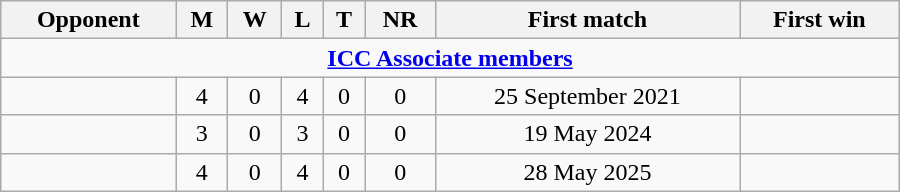<table class="wikitable" style="text-align: center; width: 600px;">
<tr>
<th>Opponent</th>
<th>M</th>
<th>W</th>
<th>L</th>
<th>T</th>
<th>NR</th>
<th>First match</th>
<th>First win</th>
</tr>
<tr>
<td colspan="8" style="text-align: center;"><strong><a href='#'>ICC Associate members</a></strong></td>
</tr>
<tr>
<td align=left></td>
<td>4</td>
<td>0</td>
<td>4</td>
<td>0</td>
<td>0</td>
<td>25 September 2021</td>
<td></td>
</tr>
<tr>
<td align=left></td>
<td>3</td>
<td>0</td>
<td>3</td>
<td>0</td>
<td>0</td>
<td>19 May 2024</td>
<td></td>
</tr>
<tr>
<td align=left></td>
<td>4</td>
<td>0</td>
<td>4</td>
<td>0</td>
<td>0</td>
<td>28 May 2025</td>
<td></td>
</tr>
</table>
